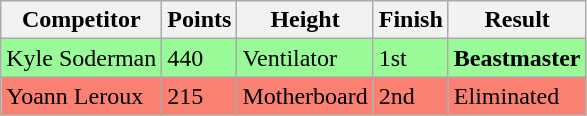<table class="wikitable sortable">
<tr>
<th>Competitor</th>
<th>Points</th>
<th>Height</th>
<th>Finish</th>
<th>Result</th>
</tr>
<tr style="background-color:#98fb98">
<td> Kyle Soderman</td>
<td>440</td>
<td>Ventilator</td>
<td>1st</td>
<td><strong>Beastmaster</strong></td>
</tr>
<tr style="background-color:#fa8072">
<td> Yoann Leroux</td>
<td>215</td>
<td>Motherboard</td>
<td>2nd</td>
<td>Eliminated</td>
</tr>
</table>
